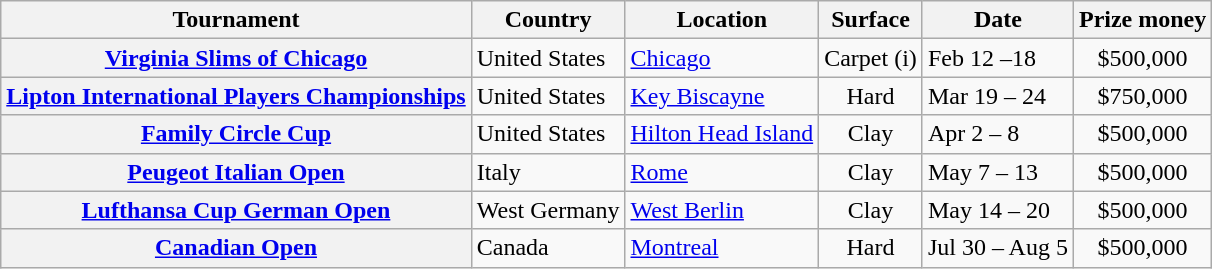<table class="wikitable plainrowheaders nowrap">
<tr>
<th scope="col">Tournament</th>
<th scope="col">Country</th>
<th scope="col">Location</th>
<th scope="col">Surface</th>
<th scope="col">Date</th>
<th scope="col">Prize money</th>
</tr>
<tr>
<th scope="row"><a href='#'>Virginia Slims of Chicago</a></th>
<td>United States</td>
<td><a href='#'>Chicago</a></td>
<td align="center">Carpet (i)</td>
<td>Feb 12 –18</td>
<td align="center">$500,000</td>
</tr>
<tr>
<th scope="row"><a href='#'>Lipton International Players Championships</a></th>
<td>United States</td>
<td><a href='#'>Key Biscayne</a></td>
<td align="center">Hard</td>
<td>Mar 19 – 24</td>
<td align="center">$750,000</td>
</tr>
<tr>
<th scope="row"><a href='#'>Family Circle Cup</a></th>
<td>United States</td>
<td><a href='#'>Hilton Head Island</a></td>
<td align="center">Clay</td>
<td>Apr 2 – 8</td>
<td align="center">$500,000</td>
</tr>
<tr>
<th scope="row"><a href='#'>Peugeot Italian Open</a></th>
<td>Italy</td>
<td><a href='#'>Rome</a></td>
<td align="center">Clay</td>
<td>May 7 – 13</td>
<td align="center">$500,000</td>
</tr>
<tr>
<th scope="row"><a href='#'>Lufthansa Cup German Open</a></th>
<td>West Germany</td>
<td><a href='#'>West Berlin</a></td>
<td align="center">Clay</td>
<td>May 14 – 20</td>
<td align="center">$500,000</td>
</tr>
<tr>
<th scope="row"><a href='#'>Canadian Open</a></th>
<td>Canada</td>
<td><a href='#'>Montreal</a></td>
<td align="center">Hard</td>
<td>Jul 30 – Aug 5</td>
<td align="center">$500,000</td>
</tr>
</table>
